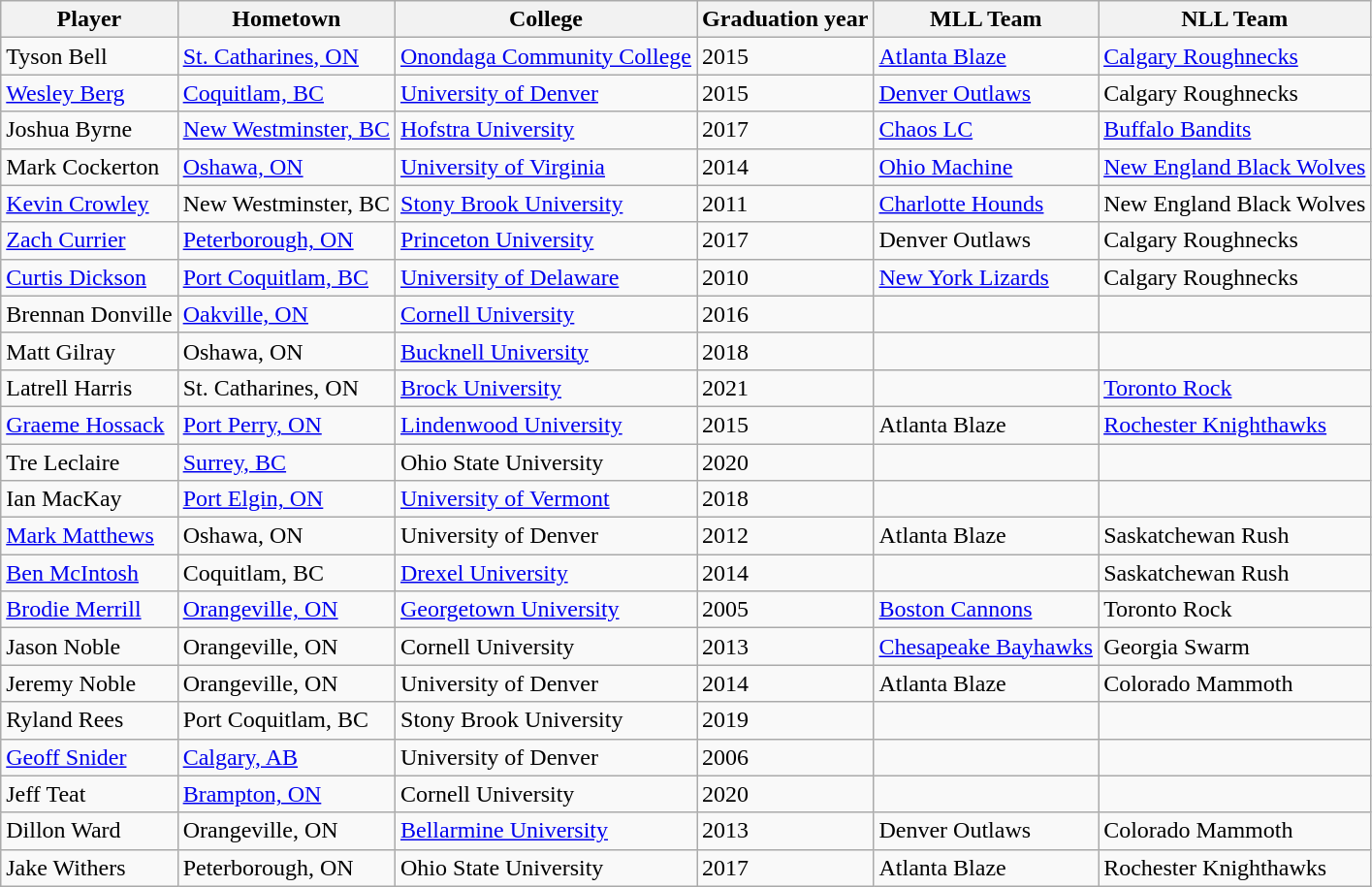<table class="wikitable">
<tr>
<th>Player</th>
<th>Hometown</th>
<th>College</th>
<th>Graduation year</th>
<th>MLL Team</th>
<th>NLL Team</th>
</tr>
<tr>
<td>Tyson Bell</td>
<td><a href='#'>St. Catharines, ON</a></td>
<td><a href='#'>Onondaga Community College</a></td>
<td>2015</td>
<td><a href='#'>Atlanta Blaze</a></td>
<td><a href='#'>Calgary Roughnecks</a></td>
</tr>
<tr>
<td><a href='#'>Wesley Berg</a></td>
<td><a href='#'>Coquitlam, BC</a></td>
<td><a href='#'>University of Denver</a></td>
<td>2015</td>
<td><a href='#'>Denver Outlaws</a></td>
<td>Calgary Roughnecks</td>
</tr>
<tr>
<td>Joshua Byrne</td>
<td><a href='#'>New Westminster, BC</a></td>
<td><a href='#'>Hofstra University</a></td>
<td>2017</td>
<td><a href='#'>Chaos LC</a></td>
<td><a href='#'>Buffalo Bandits</a></td>
</tr>
<tr>
<td>Mark Cockerton</td>
<td><a href='#'>Oshawa, ON</a></td>
<td><a href='#'>University of Virginia</a></td>
<td>2014</td>
<td><a href='#'>Ohio Machine</a></td>
<td><a href='#'>New England Black Wolves</a></td>
</tr>
<tr>
<td><a href='#'>Kevin Crowley</a></td>
<td>New Westminster, BC</td>
<td><a href='#'>Stony Brook University</a></td>
<td>2011</td>
<td><a href='#'>Charlotte Hounds</a></td>
<td>New England Black Wolves</td>
</tr>
<tr>
<td><a href='#'>Zach Currier</a></td>
<td><a href='#'>Peterborough, ON</a></td>
<td><a href='#'>Princeton University</a></td>
<td>2017</td>
<td>Denver Outlaws</td>
<td>Calgary Roughnecks</td>
</tr>
<tr>
<td><a href='#'>Curtis Dickson</a></td>
<td><a href='#'>Port Coquitlam, BC</a></td>
<td><a href='#'>University of Delaware</a></td>
<td>2010</td>
<td><a href='#'>New York Lizards</a></td>
<td>Calgary Roughnecks</td>
</tr>
<tr>
<td>Brennan Donville</td>
<td><a href='#'>Oakville, ON</a></td>
<td><a href='#'>Cornell University</a></td>
<td>2016</td>
<td></td>
<td></td>
</tr>
<tr>
<td>Matt Gilray</td>
<td>Oshawa, ON</td>
<td><a href='#'>Bucknell University</a></td>
<td>2018</td>
<td></td>
<td></td>
</tr>
<tr>
<td>Latrell Harris</td>
<td>St. Catharines, ON</td>
<td><a href='#'>Brock University</a></td>
<td>2021</td>
<td></td>
<td><a href='#'>Toronto Rock</a></td>
</tr>
<tr>
<td><a href='#'>Graeme Hossack</a></td>
<td><a href='#'>Port Perry, ON</a></td>
<td><a href='#'>Lindenwood University</a></td>
<td>2015</td>
<td>Atlanta Blaze</td>
<td><a href='#'>Rochester Knighthawks</a></td>
</tr>
<tr>
<td>Tre Leclaire</td>
<td><a href='#'>Surrey, BC</a></td>
<td>Ohio State University</td>
<td>2020</td>
<td></td>
<td></td>
</tr>
<tr>
<td>Ian MacKay</td>
<td><a href='#'>Port Elgin, ON</a></td>
<td><a href='#'>University of Vermont</a></td>
<td>2018</td>
<td></td>
<td></td>
</tr>
<tr>
<td><a href='#'>Mark Matthews</a></td>
<td>Oshawa, ON</td>
<td>University of Denver</td>
<td>2012</td>
<td>Atlanta Blaze</td>
<td>Saskatchewan Rush</td>
</tr>
<tr>
<td><a href='#'>Ben McIntosh</a></td>
<td>Coquitlam, BC</td>
<td><a href='#'>Drexel University</a></td>
<td>2014</td>
<td></td>
<td>Saskatchewan Rush</td>
</tr>
<tr>
<td><a href='#'>Brodie Merrill</a></td>
<td><a href='#'>Orangeville, ON</a></td>
<td><a href='#'>Georgetown University</a></td>
<td>2005</td>
<td><a href='#'>Boston Cannons</a></td>
<td>Toronto Rock</td>
</tr>
<tr>
<td>Jason Noble</td>
<td>Orangeville, ON</td>
<td>Cornell University</td>
<td>2013</td>
<td><a href='#'>Chesapeake Bayhawks</a></td>
<td>Georgia Swarm</td>
</tr>
<tr>
<td>Jeremy Noble</td>
<td>Orangeville, ON</td>
<td>University of Denver</td>
<td>2014</td>
<td>Atlanta Blaze</td>
<td>Colorado Mammoth</td>
</tr>
<tr>
<td>Ryland Rees</td>
<td>Port Coquitlam, BC</td>
<td>Stony Brook University</td>
<td>2019</td>
<td></td>
<td></td>
</tr>
<tr>
<td><a href='#'>Geoff Snider</a></td>
<td><a href='#'>Calgary, AB</a></td>
<td>University of Denver</td>
<td>2006</td>
<td></td>
<td></td>
</tr>
<tr>
<td>Jeff Teat</td>
<td><a href='#'>Brampton, ON</a></td>
<td>Cornell University</td>
<td>2020</td>
<td></td>
<td></td>
</tr>
<tr>
<td>Dillon Ward</td>
<td>Orangeville, ON</td>
<td><a href='#'>Bellarmine University</a></td>
<td>2013</td>
<td>Denver Outlaws</td>
<td>Colorado Mammoth</td>
</tr>
<tr>
<td>Jake Withers</td>
<td>Peterborough, ON</td>
<td>Ohio State University</td>
<td>2017</td>
<td>Atlanta Blaze</td>
<td>Rochester Knighthawks</td>
</tr>
</table>
